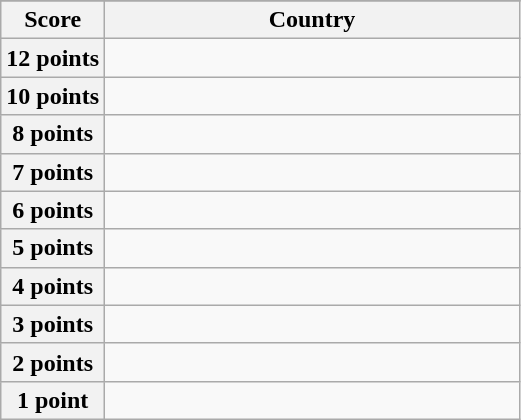<table class="wikitable">
<tr>
</tr>
<tr>
<th scope="col" width="20%">Score</th>
<th scope="col">Country</th>
</tr>
<tr>
<th scope="row">12 points</th>
<td></td>
</tr>
<tr>
<th scope="row">10 points</th>
<td></td>
</tr>
<tr>
<th scope="row">8 points</th>
<td></td>
</tr>
<tr>
<th scope="row">7 points</th>
<td></td>
</tr>
<tr>
<th scope="row">6 points</th>
<td></td>
</tr>
<tr>
<th scope="row">5 points</th>
<td></td>
</tr>
<tr>
<th scope="row">4 points</th>
<td></td>
</tr>
<tr>
<th scope="row">3 points</th>
<td></td>
</tr>
<tr>
<th scope="row">2 points</th>
<td></td>
</tr>
<tr>
<th scope="row">1 point</th>
<td></td>
</tr>
</table>
